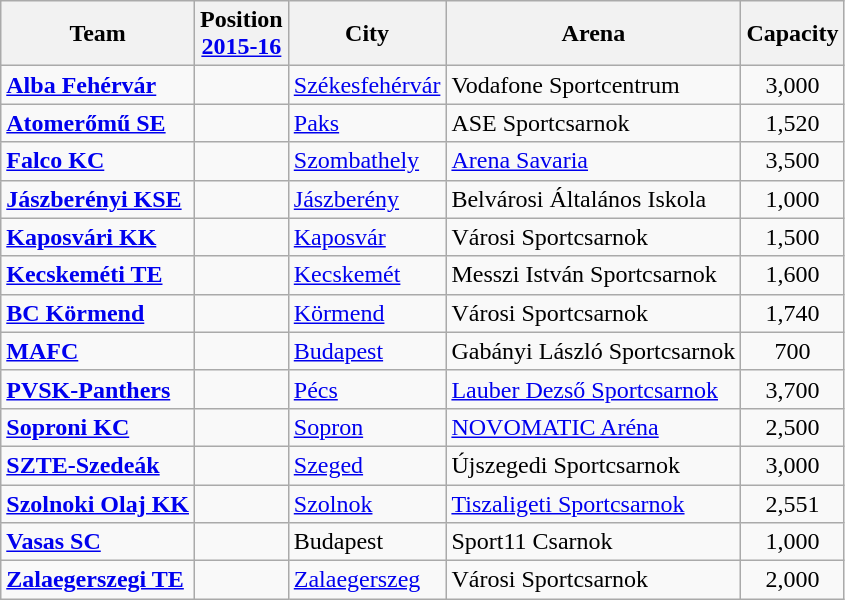<table class="wikitable sortable">
<tr>
<th>Team</th>
<th>Position<br><a href='#'>2015-16</a></th>
<th>City</th>
<th>Arena</th>
<th>Capacity</th>
</tr>
<tr>
<td><strong><a href='#'>Alba Fehérvár</a></strong></td>
<td></td>
<td><a href='#'>Székesfehérvár</a></td>
<td>Vodafone Sportcentrum</td>
<td align="center">3,000</td>
</tr>
<tr>
<td><strong><a href='#'>Atomerőmű SE</a></strong></td>
<td></td>
<td><a href='#'>Paks</a></td>
<td>ASE Sportcsarnok</td>
<td align="center">1,520</td>
</tr>
<tr>
<td><strong><a href='#'>Falco KC</a></strong></td>
<td></td>
<td><a href='#'>Szombathely</a></td>
<td><a href='#'>Arena Savaria</a></td>
<td align="center">3,500</td>
</tr>
<tr>
<td><strong><a href='#'>Jászberényi KSE</a></strong></td>
<td></td>
<td><a href='#'>Jászberény</a></td>
<td>Belvárosi Általános Iskola</td>
<td align="center">1,000</td>
</tr>
<tr>
<td><strong><a href='#'>Kaposvári KK</a></strong></td>
<td></td>
<td><a href='#'>Kaposvár</a></td>
<td>Városi Sportcsarnok</td>
<td align="center">1,500</td>
</tr>
<tr>
<td><strong><a href='#'>Kecskeméti TE</a></strong></td>
<td></td>
<td><a href='#'>Kecskemét</a></td>
<td>Messzi István Sportcsarnok</td>
<td align="center">1,600</td>
</tr>
<tr>
<td><strong><a href='#'>BC Körmend</a></strong></td>
<td></td>
<td><a href='#'>Körmend</a></td>
<td>Városi Sportcsarnok</td>
<td align="center">1,740</td>
</tr>
<tr>
<td><strong><a href='#'>MAFC</a></strong></td>
<td></td>
<td><a href='#'>Budapest</a></td>
<td>Gabányi László Sportcsarnok</td>
<td align="center">700</td>
</tr>
<tr>
<td><strong><a href='#'>PVSK-Panthers</a></strong></td>
<td></td>
<td><a href='#'>Pécs</a></td>
<td><a href='#'>Lauber Dezső Sportcsarnok</a></td>
<td align="center">3,700</td>
</tr>
<tr>
<td><strong><a href='#'>Soproni KC</a></strong></td>
<td></td>
<td><a href='#'>Sopron</a></td>
<td><a href='#'>NOVOMATIC Aréna</a></td>
<td align="center">2,500</td>
</tr>
<tr>
<td><strong><a href='#'>SZTE-Szedeák</a></strong></td>
<td></td>
<td><a href='#'>Szeged</a></td>
<td>Újszegedi Sportcsarnok</td>
<td align="center">3,000</td>
</tr>
<tr>
<td><strong><a href='#'>Szolnoki Olaj KK</a></strong></td>
<td></td>
<td><a href='#'>Szolnok</a></td>
<td><a href='#'>Tiszaligeti Sportcsarnok</a></td>
<td align="center">2,551</td>
</tr>
<tr>
<td><strong><a href='#'>Vasas SC</a></strong></td>
<td></td>
<td>Budapest</td>
<td>Sport11 Csarnok</td>
<td align="center">1,000</td>
</tr>
<tr>
<td><strong><a href='#'>Zalaegerszegi TE</a></strong></td>
<td></td>
<td><a href='#'>Zalaegerszeg</a></td>
<td>Városi Sportcsarnok</td>
<td align="center">2,000</td>
</tr>
</table>
